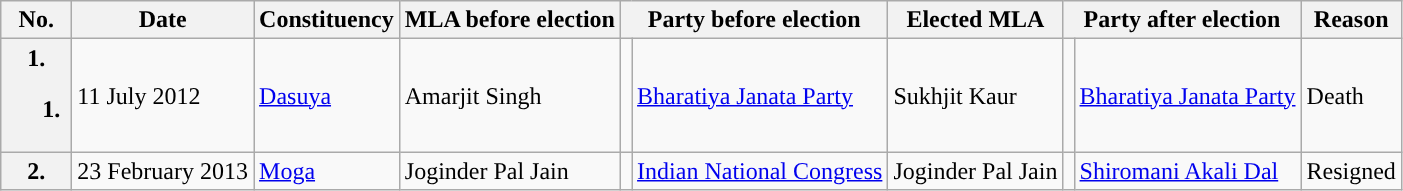<table class="wikitable sortable">
<tr>
<th>No.</th>
<th>Date</th>
<th>Constituency</th>
<th>MLA before election</th>
<th colspan="2">Party before election</th>
<th>Elected MLA</th>
<th colspan="2">Party after election</th>
<th>Reason</th>
</tr>
<tr>
<th>1.<br><ol><li></li></ol></th>
<td>11 July 2012</td>
<td><a href='#'>Dasuya</a></td>
<td>Amarjit Singh</td>
<td style="background-color: "></td>
<td><a href='#'>Bharatiya Janata Party</a></td>
<td>Sukhjit Kaur</td>
<td style="background-color: "></td>
<td><a href='#'>Bharatiya Janata Party</a></td>
<td>Death</td>
</tr>
<tr>
<th>2.</th>
<td>23 February 2013</td>
<td><a href='#'>Moga</a></td>
<td>Joginder Pal Jain</td>
<td style="background-color: "></td>
<td><a href='#'>Indian National Congress</a></td>
<td>Joginder Pal Jain</td>
<td style="background-color: "></td>
<td><a href='#'>Shiromani Akali Dal</a></td>
<td>Resigned</td>
</tr>
</table>
